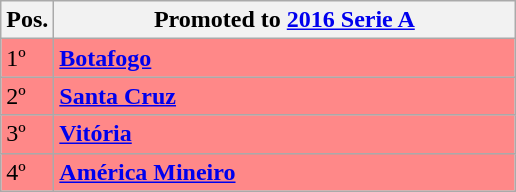<table class="wikitable">
<tr>
<th align="center">Pos.</th>
<th width=300>Promoted to <a href='#'>2016 Serie A</a></th>
</tr>
<tr style="background: #FF8888;">
<td>1º</td>
<td><strong><a href='#'>Botafogo</a></strong></td>
</tr>
<tr style="background: #FF8888;">
<td>2º</td>
<td><strong><a href='#'>Santa Cruz</a></strong></td>
</tr>
<tr style="background: #FF8888;">
<td>3º</td>
<td><strong><a href='#'>Vitória</a></strong></td>
</tr>
<tr style="background: #FF8888;">
<td>4º</td>
<td><strong><a href='#'>América Mineiro</a></strong></td>
</tr>
</table>
